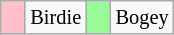<table class="wikitable" span = 50 style="font-size:85%">
<tr>
<td style="background: Pink;" width=10></td>
<td>Birdie</td>
<td style="background: PaleGreen;" width=10></td>
<td>Bogey<br></td>
</tr>
</table>
